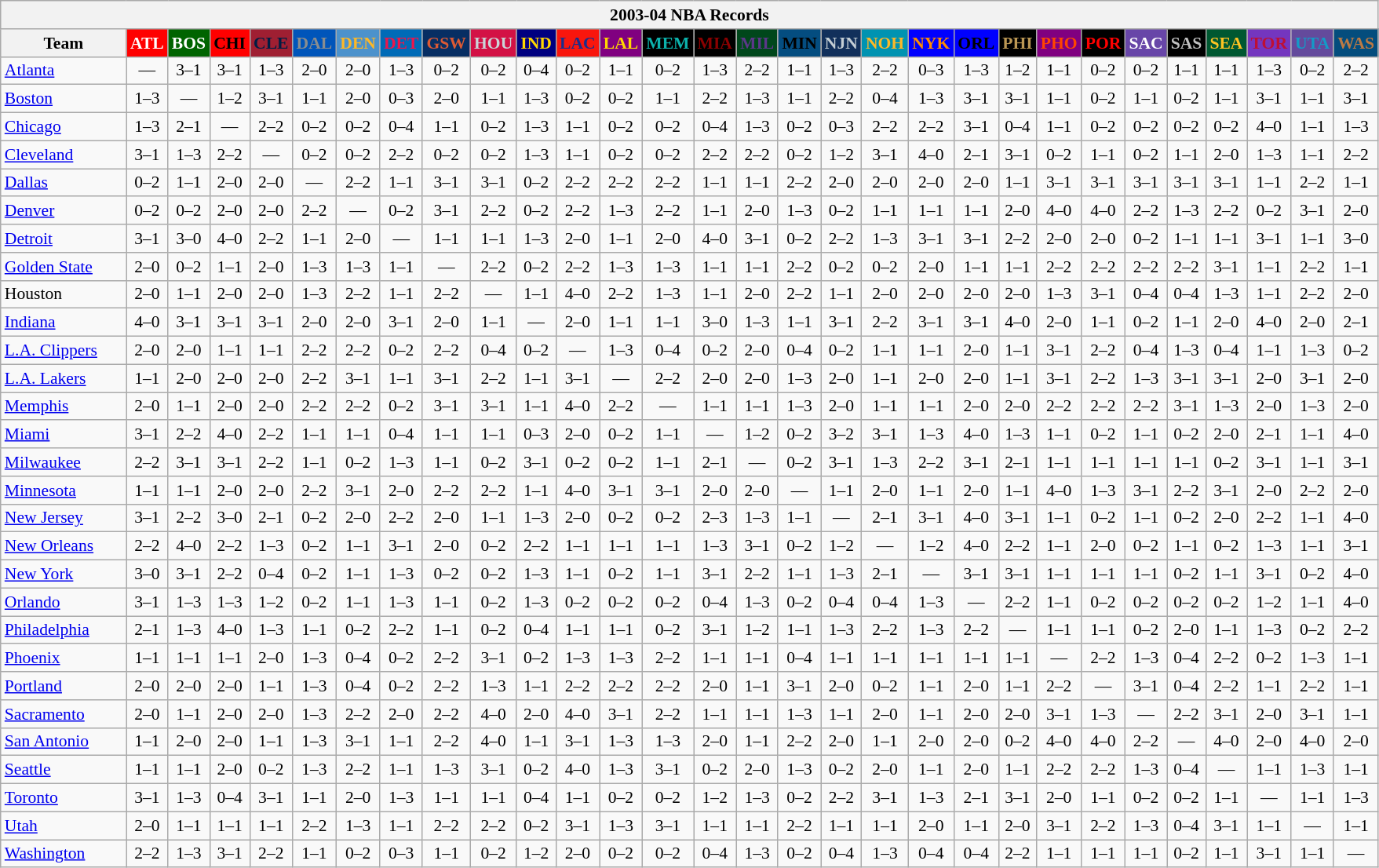<table class="wikitable" style="font-size:90%; text-align:center;">
<tr>
<th colspan=30>2003-04 NBA Records</th>
</tr>
<tr>
<th width=100>Team</th>
<th style="background:#FF0000;color:#FFFFFF;width=35">ATL</th>
<th style="background:#006400;color:#FFFFFF;width=35">BOS</th>
<th style="background:#FF0000;color:#000000;width=35">CHI</th>
<th style="background:#9F1F32;color:#001D43;width=35">CLE</th>
<th style="background:#0055BA;color:#898D8F;width=35">DAL</th>
<th style="background:#4C92CC;color:#FDB827;width=35">DEN</th>
<th style="background:#006BB7;color:#ED164B;width=35">DET</th>
<th style="background:#072E63;color:#DC5A34;width=35">GSW</th>
<th style="background:#D31145;color:#CBD4D8;width=35">HOU</th>
<th style="background:#000080;color:#FFD700;width=35">IND</th>
<th style="background:#F9160D;color:#1A2E8B;width=35">LAC</th>
<th style="background:#800080;color:#FFD700;width=35">LAL</th>
<th style="background:#000000;color:#0CB2AC;width=35">MEM</th>
<th style="background:#000000;color:#8B0000;width=35">MIA</th>
<th style="background:#00471B;color:#5C378A;width=35">MIL</th>
<th style="background:#044D80;color:#000000;width=35">MIN</th>
<th style="background:#12305B;color:#C4CED4;width=35">NJN</th>
<th style="background:#0093B1;color:#FDB827;width=35">NOH</th>
<th style="background:#0000FF;color:#FF8C00;width=35">NYK</th>
<th style="background:#0000FF;color:#000000;width=35">ORL</th>
<th style="background:#000000;color:#BB9754;width=35">PHI</th>
<th style="background:#800080;color:#FF4500;width=35">PHO</th>
<th style="background:#000000;color:#FF0000;width=35">POR</th>
<th style="background:#6846A8;color:#FFFFFF;width=35">SAC</th>
<th style="background:#000000;color:#C0C0C0;width=35">SAS</th>
<th style="background:#005831;color:#FFC322;width=35">SEA</th>
<th style="background:#7436BF;color:#BE0F34;width=35">TOR</th>
<th style="background:#644A9C;color:#149BC7;width=35">UTA</th>
<th style="background:#044D7D;color:#BC7A44;width=35">WAS</th>
</tr>
<tr>
<td style="text-align:left;"><a href='#'>Atlanta</a></td>
<td>—</td>
<td>3–1</td>
<td>3–1</td>
<td>1–3</td>
<td>2–0</td>
<td>2–0</td>
<td>1–3</td>
<td>0–2</td>
<td>0–2</td>
<td>0–4</td>
<td>0–2</td>
<td>1–1</td>
<td>0–2</td>
<td>1–3</td>
<td>2–2</td>
<td>1–1</td>
<td>1–3</td>
<td>2–2</td>
<td>0–3</td>
<td>1–3</td>
<td>1–2</td>
<td>1–1</td>
<td>0–2</td>
<td>0–2</td>
<td>1–1</td>
<td>1–1</td>
<td>1–3</td>
<td>0–2</td>
<td>2–2</td>
</tr>
<tr>
<td style="text-align:left;"><a href='#'>Boston</a></td>
<td>1–3</td>
<td>—</td>
<td>1–2</td>
<td>3–1</td>
<td>1–1</td>
<td>2–0</td>
<td>0–3</td>
<td>2–0</td>
<td>1–1</td>
<td>1–3</td>
<td>0–2</td>
<td>0–2</td>
<td>1–1</td>
<td>2–2</td>
<td>1–3</td>
<td>1–1</td>
<td>2–2</td>
<td>0–4</td>
<td>1–3</td>
<td>3–1</td>
<td>3–1</td>
<td>1–1</td>
<td>0–2</td>
<td>1–1</td>
<td>0–2</td>
<td>1–1</td>
<td>3–1</td>
<td>1–1</td>
<td>3–1</td>
</tr>
<tr>
<td style="text-align:left;"><a href='#'>Chicago</a></td>
<td>1–3</td>
<td>2–1</td>
<td>—</td>
<td>2–2</td>
<td>0–2</td>
<td>0–2</td>
<td>0–4</td>
<td>1–1</td>
<td>0–2</td>
<td>1–3</td>
<td>1–1</td>
<td>0–2</td>
<td>0–2</td>
<td>0–4</td>
<td>1–3</td>
<td>0–2</td>
<td>0–3</td>
<td>2–2</td>
<td>2–2</td>
<td>3–1</td>
<td>0–4</td>
<td>1–1</td>
<td>0–2</td>
<td>0–2</td>
<td>0–2</td>
<td>0–2</td>
<td>4–0</td>
<td>1–1</td>
<td>1–3</td>
</tr>
<tr>
<td style="text-align:left;"><a href='#'>Cleveland</a></td>
<td>3–1</td>
<td>1–3</td>
<td>2–2</td>
<td>—</td>
<td>0–2</td>
<td>0–2</td>
<td>2–2</td>
<td>0–2</td>
<td>0–2</td>
<td>1–3</td>
<td>1–1</td>
<td>0–2</td>
<td>0–2</td>
<td>2–2</td>
<td>2–2</td>
<td>0–2</td>
<td>1–2</td>
<td>3–1</td>
<td>4–0</td>
<td>2–1</td>
<td>3–1</td>
<td>0–2</td>
<td>1–1</td>
<td>0–2</td>
<td>1–1</td>
<td>2–0</td>
<td>1–3</td>
<td>1–1</td>
<td>2–2</td>
</tr>
<tr>
<td style="text-align:left;"><a href='#'>Dallas</a></td>
<td>0–2</td>
<td>1–1</td>
<td>2–0</td>
<td>2–0</td>
<td>—</td>
<td>2–2</td>
<td>1–1</td>
<td>3–1</td>
<td>3–1</td>
<td>0–2</td>
<td>2–2</td>
<td>2–2</td>
<td>2–2</td>
<td>1–1</td>
<td>1–1</td>
<td>2–2</td>
<td>2–0</td>
<td>2–0</td>
<td>2–0</td>
<td>2–0</td>
<td>1–1</td>
<td>3–1</td>
<td>3–1</td>
<td>3–1</td>
<td>3–1</td>
<td>3–1</td>
<td>1–1</td>
<td>2–2</td>
<td>1–1</td>
</tr>
<tr>
<td style="text-align:left;"><a href='#'>Denver</a></td>
<td>0–2</td>
<td>0–2</td>
<td>2–0</td>
<td>2–0</td>
<td>2–2</td>
<td>—</td>
<td>0–2</td>
<td>3–1</td>
<td>2–2</td>
<td>0–2</td>
<td>2–2</td>
<td>1–3</td>
<td>2–2</td>
<td>1–1</td>
<td>2–0</td>
<td>1–3</td>
<td>0–2</td>
<td>1–1</td>
<td>1–1</td>
<td>1–1</td>
<td>2–0</td>
<td>4–0</td>
<td>4–0</td>
<td>2–2</td>
<td>1–3</td>
<td>2–2</td>
<td>0–2</td>
<td>3–1</td>
<td>2–0</td>
</tr>
<tr>
<td style="text-align:left;"><a href='#'>Detroit</a></td>
<td>3–1</td>
<td>3–0</td>
<td>4–0</td>
<td>2–2</td>
<td>1–1</td>
<td>2–0</td>
<td>—</td>
<td>1–1</td>
<td>1–1</td>
<td>1–3</td>
<td>2–0</td>
<td>1–1</td>
<td>2–0</td>
<td>4–0</td>
<td>3–1</td>
<td>0–2</td>
<td>2–2</td>
<td>1–3</td>
<td>3–1</td>
<td>3–1</td>
<td>2–2</td>
<td>2–0</td>
<td>2–0</td>
<td>0–2</td>
<td>1–1</td>
<td>1–1</td>
<td>3–1</td>
<td>1–1</td>
<td>3–0</td>
</tr>
<tr>
<td style="text-align:left;"><a href='#'>Golden State</a></td>
<td>2–0</td>
<td>0–2</td>
<td>1–1</td>
<td>2–0</td>
<td>1–3</td>
<td>1–3</td>
<td>1–1</td>
<td>—</td>
<td>2–2</td>
<td>0–2</td>
<td>2–2</td>
<td>1–3</td>
<td>1–3</td>
<td>1–1</td>
<td>1–1</td>
<td>2–2</td>
<td>0–2</td>
<td>0–2</td>
<td>2–0</td>
<td>1–1</td>
<td>1–1</td>
<td>2–2</td>
<td>2–2</td>
<td>2–2</td>
<td>2–2</td>
<td>3–1</td>
<td>1–1</td>
<td>2–2</td>
<td>1–1</td>
</tr>
<tr>
<td style="text-align:left;">Houston</td>
<td>2–0</td>
<td>1–1</td>
<td>2–0</td>
<td>2–0</td>
<td>1–3</td>
<td>2–2</td>
<td>1–1</td>
<td>2–2</td>
<td>—</td>
<td>1–1</td>
<td>4–0</td>
<td>2–2</td>
<td>1–3</td>
<td>1–1</td>
<td>2–0</td>
<td>2–2</td>
<td>1–1</td>
<td>2–0</td>
<td>2–0</td>
<td>2–0</td>
<td>2–0</td>
<td>1–3</td>
<td>3–1</td>
<td>0–4</td>
<td>0–4</td>
<td>1–3</td>
<td>1–1</td>
<td>2–2</td>
<td>2–0</td>
</tr>
<tr>
<td style="text-align:left;"><a href='#'>Indiana</a></td>
<td>4–0</td>
<td>3–1</td>
<td>3–1</td>
<td>3–1</td>
<td>2–0</td>
<td>2–0</td>
<td>3–1</td>
<td>2–0</td>
<td>1–1</td>
<td>—</td>
<td>2–0</td>
<td>1–1</td>
<td>1–1</td>
<td>3–0</td>
<td>1–3</td>
<td>1–1</td>
<td>3–1</td>
<td>2–2</td>
<td>3–1</td>
<td>3–1</td>
<td>4–0</td>
<td>2–0</td>
<td>1–1</td>
<td>0–2</td>
<td>1–1</td>
<td>2–0</td>
<td>4–0</td>
<td>2–0</td>
<td>2–1</td>
</tr>
<tr>
<td style="text-align:left;"><a href='#'>L.A. Clippers</a></td>
<td>2–0</td>
<td>2–0</td>
<td>1–1</td>
<td>1–1</td>
<td>2–2</td>
<td>2–2</td>
<td>0–2</td>
<td>2–2</td>
<td>0–4</td>
<td>0–2</td>
<td>—</td>
<td>1–3</td>
<td>0–4</td>
<td>0–2</td>
<td>2–0</td>
<td>0–4</td>
<td>0–2</td>
<td>1–1</td>
<td>1–1</td>
<td>2–0</td>
<td>1–1</td>
<td>3–1</td>
<td>2–2</td>
<td>0–4</td>
<td>1–3</td>
<td>0–4</td>
<td>1–1</td>
<td>1–3</td>
<td>0–2</td>
</tr>
<tr>
<td style="text-align:left;"><a href='#'>L.A. Lakers</a></td>
<td>1–1</td>
<td>2–0</td>
<td>2–0</td>
<td>2–0</td>
<td>2–2</td>
<td>3–1</td>
<td>1–1</td>
<td>3–1</td>
<td>2–2</td>
<td>1–1</td>
<td>3–1</td>
<td>—</td>
<td>2–2</td>
<td>2–0</td>
<td>2–0</td>
<td>1–3</td>
<td>2–0</td>
<td>1–1</td>
<td>2–0</td>
<td>2–0</td>
<td>1–1</td>
<td>3–1</td>
<td>2–2</td>
<td>1–3</td>
<td>3–1</td>
<td>3–1</td>
<td>2–0</td>
<td>3–1</td>
<td>2–0</td>
</tr>
<tr>
<td style="text-align:left;"><a href='#'>Memphis</a></td>
<td>2–0</td>
<td>1–1</td>
<td>2–0</td>
<td>2–0</td>
<td>2–2</td>
<td>2–2</td>
<td>0–2</td>
<td>3–1</td>
<td>3–1</td>
<td>1–1</td>
<td>4–0</td>
<td>2–2</td>
<td>—</td>
<td>1–1</td>
<td>1–1</td>
<td>1–3</td>
<td>2–0</td>
<td>1–1</td>
<td>1–1</td>
<td>2–0</td>
<td>2–0</td>
<td>2–2</td>
<td>2–2</td>
<td>2–2</td>
<td>3–1</td>
<td>1–3</td>
<td>2–0</td>
<td>1–3</td>
<td>2–0</td>
</tr>
<tr>
<td style="text-align:left;"><a href='#'>Miami</a></td>
<td>3–1</td>
<td>2–2</td>
<td>4–0</td>
<td>2–2</td>
<td>1–1</td>
<td>1–1</td>
<td>0–4</td>
<td>1–1</td>
<td>1–1</td>
<td>0–3</td>
<td>2–0</td>
<td>0–2</td>
<td>1–1</td>
<td>—</td>
<td>1–2</td>
<td>0–2</td>
<td>3–2</td>
<td>3–1</td>
<td>1–3</td>
<td>4–0</td>
<td>1–3</td>
<td>1–1</td>
<td>0–2</td>
<td>1–1</td>
<td>0–2</td>
<td>2–0</td>
<td>2–1</td>
<td>1–1</td>
<td>4–0</td>
</tr>
<tr>
<td style="text-align:left;"><a href='#'>Milwaukee</a></td>
<td>2–2</td>
<td>3–1</td>
<td>3–1</td>
<td>2–2</td>
<td>1–1</td>
<td>0–2</td>
<td>1–3</td>
<td>1–1</td>
<td>0–2</td>
<td>3–1</td>
<td>0–2</td>
<td>0–2</td>
<td>1–1</td>
<td>2–1</td>
<td>—</td>
<td>0–2</td>
<td>3–1</td>
<td>1–3</td>
<td>2–2</td>
<td>3–1</td>
<td>2–1</td>
<td>1–1</td>
<td>1–1</td>
<td>1–1</td>
<td>1–1</td>
<td>0–2</td>
<td>3–1</td>
<td>1–1</td>
<td>3–1</td>
</tr>
<tr>
<td style="text-align:left;"><a href='#'>Minnesota</a></td>
<td>1–1</td>
<td>1–1</td>
<td>2–0</td>
<td>2–0</td>
<td>2–2</td>
<td>3–1</td>
<td>2–0</td>
<td>2–2</td>
<td>2–2</td>
<td>1–1</td>
<td>4–0</td>
<td>3–1</td>
<td>3–1</td>
<td>2–0</td>
<td>2–0</td>
<td>—</td>
<td>1–1</td>
<td>2–0</td>
<td>1–1</td>
<td>2–0</td>
<td>1–1</td>
<td>4–0</td>
<td>1–3</td>
<td>3–1</td>
<td>2–2</td>
<td>3–1</td>
<td>2–0</td>
<td>2–2</td>
<td>2–0</td>
</tr>
<tr>
<td style="text-align:left;"><a href='#'>New Jersey</a></td>
<td>3–1</td>
<td>2–2</td>
<td>3–0</td>
<td>2–1</td>
<td>0–2</td>
<td>2–0</td>
<td>2–2</td>
<td>2–0</td>
<td>1–1</td>
<td>1–3</td>
<td>2–0</td>
<td>0–2</td>
<td>0–2</td>
<td>2–3</td>
<td>1–3</td>
<td>1–1</td>
<td>—</td>
<td>2–1</td>
<td>3–1</td>
<td>4–0</td>
<td>3–1</td>
<td>1–1</td>
<td>0–2</td>
<td>1–1</td>
<td>0–2</td>
<td>2–0</td>
<td>2–2</td>
<td>1–1</td>
<td>4–0</td>
</tr>
<tr>
<td style="text-align:left;"><a href='#'>New Orleans</a></td>
<td>2–2</td>
<td>4–0</td>
<td>2–2</td>
<td>1–3</td>
<td>0–2</td>
<td>1–1</td>
<td>3–1</td>
<td>2–0</td>
<td>0–2</td>
<td>2–2</td>
<td>1–1</td>
<td>1–1</td>
<td>1–1</td>
<td>1–3</td>
<td>3–1</td>
<td>0–2</td>
<td>1–2</td>
<td>—</td>
<td>1–2</td>
<td>4–0</td>
<td>2–2</td>
<td>1–1</td>
<td>2–0</td>
<td>0–2</td>
<td>1–1</td>
<td>0–2</td>
<td>1–3</td>
<td>1–1</td>
<td>3–1</td>
</tr>
<tr>
<td style="text-align:left;"><a href='#'>New York</a></td>
<td>3–0</td>
<td>3–1</td>
<td>2–2</td>
<td>0–4</td>
<td>0–2</td>
<td>1–1</td>
<td>1–3</td>
<td>0–2</td>
<td>0–2</td>
<td>1–3</td>
<td>1–1</td>
<td>0–2</td>
<td>1–1</td>
<td>3–1</td>
<td>2–2</td>
<td>1–1</td>
<td>1–3</td>
<td>2–1</td>
<td>—</td>
<td>3–1</td>
<td>3–1</td>
<td>1–1</td>
<td>1–1</td>
<td>1–1</td>
<td>0–2</td>
<td>1–1</td>
<td>3–1</td>
<td>0–2</td>
<td>4–0</td>
</tr>
<tr>
<td style="text-align:left;"><a href='#'>Orlando</a></td>
<td>3–1</td>
<td>1–3</td>
<td>1–3</td>
<td>1–2</td>
<td>0–2</td>
<td>1–1</td>
<td>1–3</td>
<td>1–1</td>
<td>0–2</td>
<td>1–3</td>
<td>0–2</td>
<td>0–2</td>
<td>0–2</td>
<td>0–4</td>
<td>1–3</td>
<td>0–2</td>
<td>0–4</td>
<td>0–4</td>
<td>1–3</td>
<td>—</td>
<td>2–2</td>
<td>1–1</td>
<td>0–2</td>
<td>0–2</td>
<td>0–2</td>
<td>0–2</td>
<td>1–2</td>
<td>1–1</td>
<td>4–0</td>
</tr>
<tr>
<td style="text-align:left;"><a href='#'>Philadelphia</a></td>
<td>2–1</td>
<td>1–3</td>
<td>4–0</td>
<td>1–3</td>
<td>1–1</td>
<td>0–2</td>
<td>2–2</td>
<td>1–1</td>
<td>0–2</td>
<td>0–4</td>
<td>1–1</td>
<td>1–1</td>
<td>0–2</td>
<td>3–1</td>
<td>1–2</td>
<td>1–1</td>
<td>1–3</td>
<td>2–2</td>
<td>1–3</td>
<td>2–2</td>
<td>—</td>
<td>1–1</td>
<td>1–1</td>
<td>0–2</td>
<td>2–0</td>
<td>1–1</td>
<td>1–3</td>
<td>0–2</td>
<td>2–2</td>
</tr>
<tr>
<td style="text-align:left;"><a href='#'>Phoenix</a></td>
<td>1–1</td>
<td>1–1</td>
<td>1–1</td>
<td>2–0</td>
<td>1–3</td>
<td>0–4</td>
<td>0–2</td>
<td>2–2</td>
<td>3–1</td>
<td>0–2</td>
<td>1–3</td>
<td>1–3</td>
<td>2–2</td>
<td>1–1</td>
<td>1–1</td>
<td>0–4</td>
<td>1–1</td>
<td>1–1</td>
<td>1–1</td>
<td>1–1</td>
<td>1–1</td>
<td>—</td>
<td>2–2</td>
<td>1–3</td>
<td>0–4</td>
<td>2–2</td>
<td>0–2</td>
<td>1–3</td>
<td>1–1</td>
</tr>
<tr>
<td style="text-align:left;"><a href='#'>Portland</a></td>
<td>2–0</td>
<td>2–0</td>
<td>2–0</td>
<td>1–1</td>
<td>1–3</td>
<td>0–4</td>
<td>0–2</td>
<td>2–2</td>
<td>1–3</td>
<td>1–1</td>
<td>2–2</td>
<td>2–2</td>
<td>2–2</td>
<td>2–0</td>
<td>1–1</td>
<td>3–1</td>
<td>2–0</td>
<td>0–2</td>
<td>1–1</td>
<td>2–0</td>
<td>1–1</td>
<td>2–2</td>
<td>—</td>
<td>3–1</td>
<td>0–4</td>
<td>2–2</td>
<td>1–1</td>
<td>2–2</td>
<td>1–1</td>
</tr>
<tr>
<td style="text-align:left;"><a href='#'>Sacramento</a></td>
<td>2–0</td>
<td>1–1</td>
<td>2–0</td>
<td>2–0</td>
<td>1–3</td>
<td>2–2</td>
<td>2–0</td>
<td>2–2</td>
<td>4–0</td>
<td>2–0</td>
<td>4–0</td>
<td>3–1</td>
<td>2–2</td>
<td>1–1</td>
<td>1–1</td>
<td>1–3</td>
<td>1–1</td>
<td>2–0</td>
<td>1–1</td>
<td>2–0</td>
<td>2–0</td>
<td>3–1</td>
<td>1–3</td>
<td>—</td>
<td>2–2</td>
<td>3–1</td>
<td>2–0</td>
<td>3–1</td>
<td>1–1</td>
</tr>
<tr>
<td style="text-align:left;"><a href='#'>San Antonio</a></td>
<td>1–1</td>
<td>2–0</td>
<td>2–0</td>
<td>1–1</td>
<td>1–3</td>
<td>3–1</td>
<td>1–1</td>
<td>2–2</td>
<td>4–0</td>
<td>1–1</td>
<td>3–1</td>
<td>1–3</td>
<td>1–3</td>
<td>2–0</td>
<td>1–1</td>
<td>2–2</td>
<td>2–0</td>
<td>1–1</td>
<td>2–0</td>
<td>2–0</td>
<td>0–2</td>
<td>4–0</td>
<td>4–0</td>
<td>2–2</td>
<td>—</td>
<td>4–0</td>
<td>2–0</td>
<td>4–0</td>
<td>2–0</td>
</tr>
<tr>
<td style="text-align:left;"><a href='#'>Seattle</a></td>
<td>1–1</td>
<td>1–1</td>
<td>2–0</td>
<td>0–2</td>
<td>1–3</td>
<td>2–2</td>
<td>1–1</td>
<td>1–3</td>
<td>3–1</td>
<td>0–2</td>
<td>4–0</td>
<td>1–3</td>
<td>3–1</td>
<td>0–2</td>
<td>2–0</td>
<td>1–3</td>
<td>0–2</td>
<td>2–0</td>
<td>1–1</td>
<td>2–0</td>
<td>1–1</td>
<td>2–2</td>
<td>2–2</td>
<td>1–3</td>
<td>0–4</td>
<td>—</td>
<td>1–1</td>
<td>1–3</td>
<td>1–1</td>
</tr>
<tr>
<td style="text-align:left;"><a href='#'>Toronto</a></td>
<td>3–1</td>
<td>1–3</td>
<td>0–4</td>
<td>3–1</td>
<td>1–1</td>
<td>2–0</td>
<td>1–3</td>
<td>1–1</td>
<td>1–1</td>
<td>0–4</td>
<td>1–1</td>
<td>0–2</td>
<td>0–2</td>
<td>1–2</td>
<td>1–3</td>
<td>0–2</td>
<td>2–2</td>
<td>3–1</td>
<td>1–3</td>
<td>2–1</td>
<td>3–1</td>
<td>2–0</td>
<td>1–1</td>
<td>0–2</td>
<td>0–2</td>
<td>1–1</td>
<td>—</td>
<td>1–1</td>
<td>1–3</td>
</tr>
<tr>
<td style="text-align:left;"><a href='#'>Utah</a></td>
<td>2–0</td>
<td>1–1</td>
<td>1–1</td>
<td>1–1</td>
<td>2–2</td>
<td>1–3</td>
<td>1–1</td>
<td>2–2</td>
<td>2–2</td>
<td>0–2</td>
<td>3–1</td>
<td>1–3</td>
<td>3–1</td>
<td>1–1</td>
<td>1–1</td>
<td>2–2</td>
<td>1–1</td>
<td>1–1</td>
<td>2–0</td>
<td>1–1</td>
<td>2–0</td>
<td>3–1</td>
<td>2–2</td>
<td>1–3</td>
<td>0–4</td>
<td>3–1</td>
<td>1–1</td>
<td>—</td>
<td>1–1</td>
</tr>
<tr>
<td style="text-align:left;"><a href='#'>Washington</a></td>
<td>2–2</td>
<td>1–3</td>
<td>3–1</td>
<td>2–2</td>
<td>1–1</td>
<td>0–2</td>
<td>0–3</td>
<td>1–1</td>
<td>0–2</td>
<td>1–2</td>
<td>2–0</td>
<td>0–2</td>
<td>0–2</td>
<td>0–4</td>
<td>1–3</td>
<td>0–2</td>
<td>0–4</td>
<td>1–3</td>
<td>0–4</td>
<td>0–4</td>
<td>2–2</td>
<td>1–1</td>
<td>1–1</td>
<td>1–1</td>
<td>0–2</td>
<td>1–1</td>
<td>3–1</td>
<td>1–1</td>
<td>—</td>
</tr>
</table>
